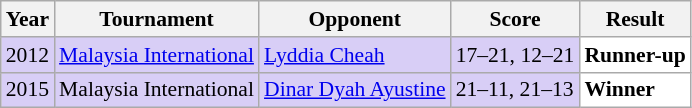<table class="sortable wikitable" style="font-size: 90%;">
<tr>
<th>Year</th>
<th>Tournament</th>
<th>Opponent</th>
<th>Score</th>
<th>Result</th>
</tr>
<tr style="background:#D8CEF6">
<td align="center">2012</td>
<td align="left"><a href='#'>Malaysia International</a></td>
<td align="left"> <a href='#'>Lyddia Cheah</a></td>
<td align="left">17–21, 12–21</td>
<td style="text-align:left; background:white"> <strong>Runner-up</strong></td>
</tr>
<tr style="background:#D8CEF6">
<td align="center">2015</td>
<td align="left">Malaysia International</td>
<td align="left"> <a href='#'>Dinar Dyah Ayustine</a></td>
<td align="left">21–11, 21–13</td>
<td style="text-align:left; background:white"> <strong>Winner</strong></td>
</tr>
</table>
